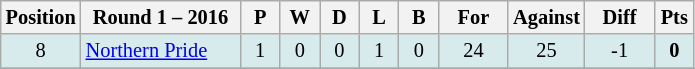<table class="wikitable" style="text-align:center; font-size:85%;">
<tr>
<th width=40 abbr="Position">Position</th>
<th width=100>Round 1 – 2016</th>
<th width=20 abbr="Played">P</th>
<th width=20 abbr="Won">W</th>
<th width=20 abbr="Drawn">D</th>
<th width=20 abbr="Lost">L</th>
<th width=20 abbr="Bye">B</th>
<th width=40 abbr="Points for">For</th>
<th width=40 abbr="Points against">Against</th>
<th width=40 abbr="Points difference">Diff</th>
<th width=20 abbr="Points">Pts</th>
</tr>
<tr style="background: #d7ebed;">
<td>8</td>
<td style="text-align:left;"> <a href='#'>Northern Pride</a></td>
<td>1</td>
<td>0</td>
<td>0</td>
<td>1</td>
<td>0</td>
<td>24</td>
<td>25</td>
<td>-1</td>
<td><strong>0</strong></td>
</tr>
<tr>
</tr>
</table>
